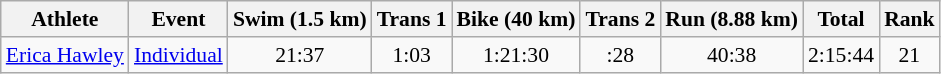<table class="wikitable" style="font-size:90%">
<tr>
<th>Athlete</th>
<th>Event</th>
<th>Swim (1.5 km)</th>
<th>Trans 1</th>
<th>Bike (40 km)</th>
<th>Trans 2</th>
<th>Run (8.88 km)</th>
<th>Total</th>
<th>Rank</th>
</tr>
<tr align=center>
<td align=left><a href='#'>Erica Hawley</a></td>
<td align=left><a href='#'>Individual</a></td>
<td>21:37</td>
<td>1:03</td>
<td>1:21:30</td>
<td>:28</td>
<td>40:38</td>
<td>2:15:44</td>
<td>21</td>
</tr>
</table>
